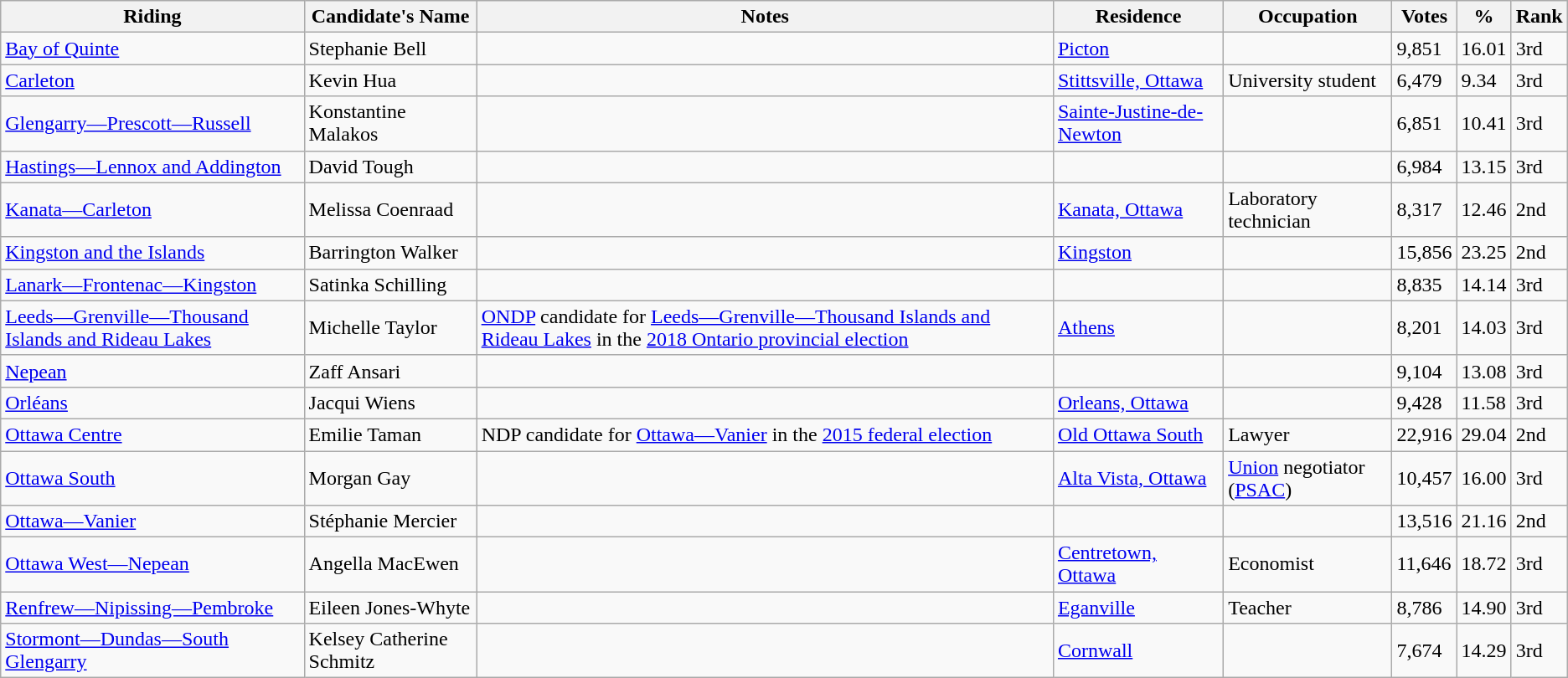<table class="wikitable sortable">
<tr>
<th>Riding<br></th>
<th>Candidate's Name</th>
<th>Notes</th>
<th>Residence</th>
<th>Occupation</th>
<th>Votes</th>
<th>%</th>
<th>Rank</th>
</tr>
<tr>
<td><a href='#'>Bay of Quinte</a></td>
<td>Stephanie Bell</td>
<td></td>
<td><a href='#'>Picton</a></td>
<td></td>
<td>9,851</td>
<td>16.01</td>
<td>3rd</td>
</tr>
<tr>
<td><a href='#'>Carleton</a></td>
<td>Kevin Hua</td>
<td></td>
<td><a href='#'>Stittsville, Ottawa</a></td>
<td>University student</td>
<td>6,479</td>
<td>9.34</td>
<td>3rd</td>
</tr>
<tr>
<td><a href='#'>Glengarry—Prescott—Russell</a></td>
<td>Konstantine Malakos</td>
<td></td>
<td><a href='#'>Sainte-Justine-de-Newton</a></td>
<td></td>
<td>6,851</td>
<td>10.41</td>
<td>3rd</td>
</tr>
<tr>
<td><a href='#'>Hastings—Lennox and Addington</a></td>
<td>David Tough</td>
<td></td>
<td></td>
<td></td>
<td>6,984</td>
<td>13.15</td>
<td>3rd</td>
</tr>
<tr>
<td><a href='#'>Kanata—Carleton</a></td>
<td>Melissa Coenraad</td>
<td></td>
<td><a href='#'>Kanata, Ottawa</a></td>
<td>Laboratory technician</td>
<td>8,317</td>
<td>12.46</td>
<td>2nd</td>
</tr>
<tr>
<td><a href='#'>Kingston and the Islands</a></td>
<td>Barrington Walker</td>
<td></td>
<td><a href='#'>Kingston</a></td>
<td></td>
<td>15,856</td>
<td>23.25</td>
<td>2nd</td>
</tr>
<tr>
<td><a href='#'>Lanark—Frontenac—Kingston</a></td>
<td>Satinka Schilling</td>
<td></td>
<td></td>
<td></td>
<td>8,835</td>
<td>14.14</td>
<td>3rd</td>
</tr>
<tr>
<td><a href='#'>Leeds—Grenville—Thousand Islands and Rideau Lakes</a></td>
<td>Michelle Taylor</td>
<td><a href='#'>ONDP</a> candidate for <a href='#'>Leeds—Grenville—Thousand Islands and Rideau Lakes</a> in the <a href='#'>2018 Ontario provincial election</a></td>
<td><a href='#'>Athens</a></td>
<td></td>
<td>8,201</td>
<td>14.03</td>
<td>3rd</td>
</tr>
<tr>
<td><a href='#'>Nepean</a></td>
<td>Zaff Ansari</td>
<td></td>
<td></td>
<td></td>
<td>9,104</td>
<td>13.08</td>
<td>3rd</td>
</tr>
<tr>
<td><a href='#'>Orléans</a></td>
<td>Jacqui Wiens</td>
<td></td>
<td><a href='#'>Orleans, Ottawa</a></td>
<td></td>
<td>9,428</td>
<td>11.58</td>
<td>3rd</td>
</tr>
<tr>
<td><a href='#'>Ottawa Centre</a></td>
<td>Emilie Taman</td>
<td>NDP candidate for <a href='#'>Ottawa—Vanier</a> in the <a href='#'>2015 federal election</a></td>
<td><a href='#'>Old Ottawa South</a></td>
<td>Lawyer</td>
<td>22,916</td>
<td>29.04</td>
<td>2nd</td>
</tr>
<tr>
<td><a href='#'>Ottawa South</a></td>
<td>Morgan Gay</td>
<td></td>
<td><a href='#'>Alta Vista, Ottawa</a></td>
<td><a href='#'>Union</a> negotiator (<a href='#'>PSAC</a>)</td>
<td>10,457</td>
<td>16.00</td>
<td>3rd</td>
</tr>
<tr>
<td><a href='#'>Ottawa—Vanier</a></td>
<td>Stéphanie Mercier</td>
<td></td>
<td></td>
<td></td>
<td>13,516</td>
<td>21.16</td>
<td>2nd</td>
</tr>
<tr>
<td><a href='#'>Ottawa West—Nepean</a></td>
<td>Angella MacEwen</td>
<td></td>
<td><a href='#'>Centretown, Ottawa</a></td>
<td>Economist</td>
<td>11,646</td>
<td>18.72</td>
<td>3rd</td>
</tr>
<tr>
<td><a href='#'>Renfrew—Nipissing—Pembroke</a></td>
<td>Eileen Jones-Whyte</td>
<td></td>
<td><a href='#'>Eganville</a></td>
<td>Teacher</td>
<td>8,786</td>
<td>14.90</td>
<td>3rd</td>
</tr>
<tr>
<td><a href='#'>Stormont—Dundas—South Glengarry</a></td>
<td>Kelsey Catherine Schmitz</td>
<td></td>
<td><a href='#'>Cornwall</a></td>
<td></td>
<td>7,674</td>
<td>14.29</td>
<td>3rd</td>
</tr>
</table>
